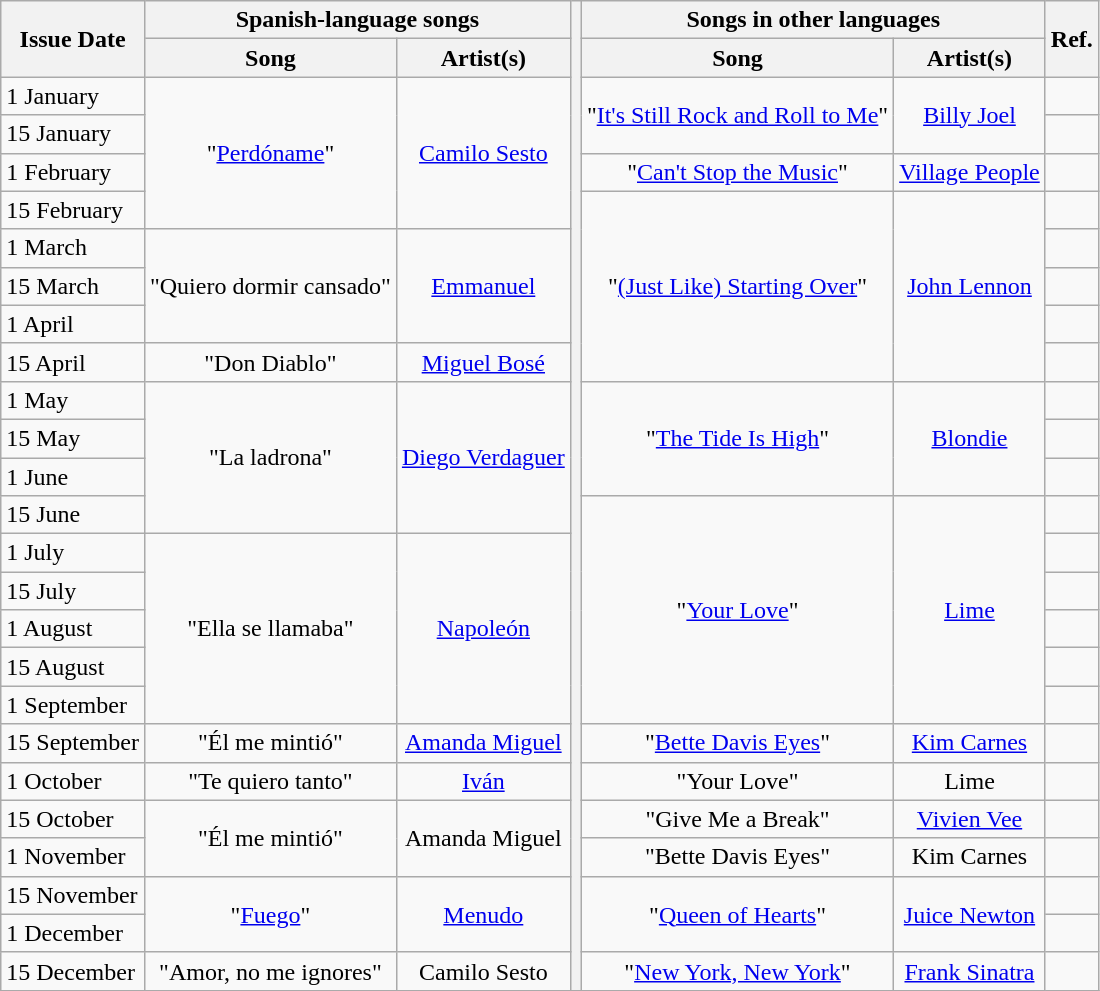<table class="wikitable">
<tr>
<th style="text-align: center;" rowspan="2">Issue Date</th>
<th style="text-align: center;" colspan="2">Spanish-language songs</th>
<th style="text-align: center;" colspan="1" rowspan="26"></th>
<th style="text-align: center;" colspan="2">Songs in other languages</th>
<th style="text-align: center;" rowspan="2">Ref.</th>
</tr>
<tr>
<th>Song</th>
<th>Artist(s)</th>
<th>Song</th>
<th>Artist(s)</th>
</tr>
<tr>
<td>1 January</td>
<td align="center" rowspan="4">"<a href='#'>Perdóname</a>"</td>
<td align="center" rowspan="4"><a href='#'>Camilo Sesto</a></td>
<td align="center" rowspan="2">"<a href='#'>It's Still Rock and Roll to Me</a>"</td>
<td align="center" rowspan="2"><a href='#'>Billy Joel</a></td>
<td align="center" rowspan="1"></td>
</tr>
<tr>
<td>15 January</td>
<td align="center" rowspan="1"></td>
</tr>
<tr>
<td>1 February</td>
<td align="center" rowspan="1">"<a href='#'>Can't Stop the Music</a>"</td>
<td align="center" rowspan="1"><a href='#'>Village People</a></td>
<td align="center" rowspan="1"></td>
</tr>
<tr>
<td>15 February</td>
<td align="center" rowspan="5">"<a href='#'>(Just Like) Starting Over</a>"</td>
<td align="center" rowspan="5"><a href='#'>John Lennon</a></td>
<td align="center" rowspan="1"></td>
</tr>
<tr>
<td>1 March</td>
<td align="center" rowspan="3">"Quiero dormir cansado"</td>
<td align="center" rowspan="3"><a href='#'>Emmanuel</a></td>
<td align="center" rowspan="1"></td>
</tr>
<tr>
<td>15 March</td>
<td align="center"></td>
</tr>
<tr>
<td>1 April</td>
<td align="center"></td>
</tr>
<tr>
<td>15 April</td>
<td align="center" rowspan="1">"Don Diablo"</td>
<td align="center" rowspan="1"><a href='#'>Miguel Bosé</a></td>
<td align="center" rowspan="1"></td>
</tr>
<tr>
<td>1 May</td>
<td align="center" rowspan="4">"La ladrona"</td>
<td align="center" rowspan="4"><a href='#'>Diego Verdaguer</a></td>
<td align="center" rowspan="3">"<a href='#'>The Tide Is High</a>"</td>
<td align="center" rowspan="3"><a href='#'>Blondie</a></td>
<td align="center" rowspan="1"></td>
</tr>
<tr>
<td>15 May</td>
<td align="center"></td>
</tr>
<tr>
<td>1 June</td>
<td align="center"></td>
</tr>
<tr>
<td>15 June</td>
<td align="center" rowspan="6">"<a href='#'>Your Love</a>"</td>
<td align="center" rowspan="6"><a href='#'>Lime</a></td>
<td align="center" rowspan="1"></td>
</tr>
<tr>
<td>1 July</td>
<td align="center" rowspan="5">"Ella se llamaba"</td>
<td align="center" rowspan="5"><a href='#'>Napoleón</a></td>
<td align="center" rowspan="1"></td>
</tr>
<tr>
<td>15 July</td>
<td align="center" rowspan="1"></td>
</tr>
<tr>
<td>1 August</td>
<td align="center"></td>
</tr>
<tr>
<td>15 August</td>
<td align="center"></td>
</tr>
<tr>
<td>1 September</td>
<td align="center"></td>
</tr>
<tr>
<td>15 September</td>
<td align="center" rowspan="1">"Él me mintió"</td>
<td align="center" rowspan="1"><a href='#'>Amanda Miguel</a></td>
<td align="center" rowspan="1">"<a href='#'>Bette Davis Eyes</a>"</td>
<td align="center" rowspan="1"><a href='#'>Kim Carnes</a></td>
<td align="center" rowspan="1"></td>
</tr>
<tr>
<td>1 October</td>
<td align="center">"Te quiero tanto"</td>
<td align="center"><a href='#'>Iván</a></td>
<td align="center" rowspan="1">"Your Love"</td>
<td align="center" rowspan="1">Lime</td>
<td align="center" rowspan="1"></td>
</tr>
<tr>
<td>15 October</td>
<td align="center" rowspan="2">"Él me mintió"</td>
<td align="center" rowspan="2">Amanda Miguel</td>
<td align="center" rowspan="1">"Give Me a Break"</td>
<td align="center" rowspan="1"><a href='#'>Vivien Vee</a></td>
<td align="center" rowspan="1"></td>
</tr>
<tr>
<td>1 November</td>
<td align="center" rowspan="1">"Bette Davis Eyes"</td>
<td align="center" rowspan="1">Kim Carnes</td>
<td align="center" rowspan="1"></td>
</tr>
<tr>
<td>15 November</td>
<td align="center" rowspan="2">"<a href='#'>Fuego</a>"</td>
<td align="center" rowspan="2"><a href='#'>Menudo</a></td>
<td align="center" rowspan="2">"<a href='#'>Queen of Hearts</a>"</td>
<td align="center" rowspan="2"><a href='#'>Juice Newton</a></td>
<td align="center" rowspan="1"></td>
</tr>
<tr>
<td>1 December</td>
<td align="center"></td>
</tr>
<tr>
<td>15 December</td>
<td align="center">"Amor, no me ignores"</td>
<td align="center">Camilo Sesto</td>
<td align="center">"<a href='#'>New York, New York</a>"</td>
<td align="center"><a href='#'>Frank Sinatra</a></td>
<td align="center"></td>
</tr>
<tr>
</tr>
</table>
